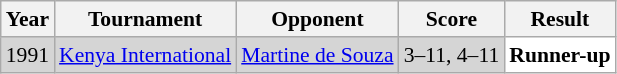<table class="sortable wikitable" style="font-size: 90%;">
<tr>
<th>Year</th>
<th>Tournament</th>
<th>Opponent</th>
<th>Score</th>
<th>Result</th>
</tr>
<tr style="background:#D5D5D5">
<td align="center">1991</td>
<td align="left"><a href='#'>Kenya International</a></td>
<td align="left"> <a href='#'>Martine de Souza</a></td>
<td align="left">3–11, 4–11</td>
<td style="text-align:left; background:white"> <strong>Runner-up</strong></td>
</tr>
</table>
